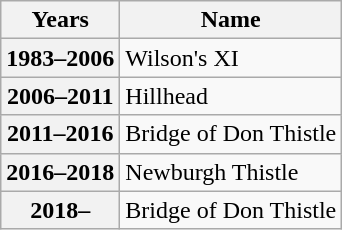<table class="wikitable">
<tr>
<th scope="col">Years</th>
<th>Name</th>
</tr>
<tr>
<th scope="row">1983–2006</th>
<td>Wilson's XI</td>
</tr>
<tr>
<th scope="row">2006–2011</th>
<td>Hillhead</td>
</tr>
<tr>
<th scope="row">2011–2016</th>
<td>Bridge of Don Thistle</td>
</tr>
<tr>
<th scope="row">2016–2018</th>
<td>Newburgh Thistle</td>
</tr>
<tr>
<th scope="row">2018–</th>
<td>Bridge of Don Thistle</td>
</tr>
</table>
